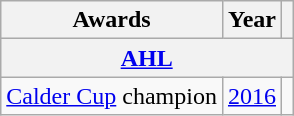<table class="wikitable">
<tr>
<th>Awards</th>
<th>Year</th>
<th></th>
</tr>
<tr>
<th colspan="3"><a href='#'>AHL</a></th>
</tr>
<tr>
<td><a href='#'>Calder Cup</a> champion</td>
<td><a href='#'>2016</a></td>
<td></td>
</tr>
</table>
